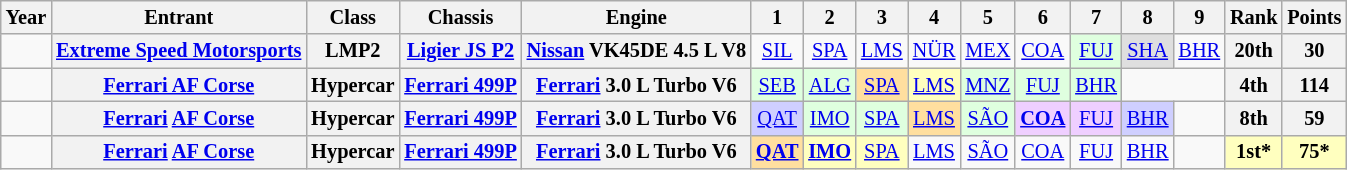<table class="wikitable" style="text-align:center; font-size:85%">
<tr>
<th>Year</th>
<th>Entrant</th>
<th>Class</th>
<th>Chassis</th>
<th>Engine</th>
<th>1</th>
<th>2</th>
<th>3</th>
<th>4</th>
<th>5</th>
<th>6</th>
<th>7</th>
<th>8</th>
<th>9</th>
<th>Rank</th>
<th>Points</th>
</tr>
<tr>
<td></td>
<th nowrap><a href='#'>Extreme Speed Motorsports</a></th>
<th>LMP2</th>
<th nowrap><a href='#'>Ligier JS P2</a></th>
<th nowrap><a href='#'>Nissan</a> VK45DE 4.5 L V8</th>
<td><a href='#'>SIL</a></td>
<td><a href='#'>SPA</a></td>
<td><a href='#'>LMS</a></td>
<td><a href='#'>NÜR</a></td>
<td><a href='#'>MEX</a></td>
<td><a href='#'>COA</a></td>
<td style="background:#DFFFDF;"><a href='#'>FUJ</a><br></td>
<td style="background:#DFDFDF;"><a href='#'>SHA</a><br></td>
<td><a href='#'>BHR</a></td>
<th>20th</th>
<th>30</th>
</tr>
<tr>
<td></td>
<th nowrap><a href='#'>Ferrari AF Corse</a></th>
<th>Hypercar</th>
<th nowrap><a href='#'>Ferrari 499P</a></th>
<th nowrap><a href='#'>Ferrari</a> 3.0 L Turbo V6</th>
<td style="background:#DFFFDF;"><a href='#'>SEB</a><br></td>
<td style="background:#DFFFDF;"><a href='#'>ALG</a><br></td>
<td style="background:#FFDF9F;"><a href='#'>SPA</a><br></td>
<td style="background:#FFFFBF;"><a href='#'>LMS</a><br></td>
<td style="background:#DFFFDF;"><a href='#'>MNZ</a><br></td>
<td style="background:#DFFFDF;"><a href='#'>FUJ</a><br></td>
<td style="background:#DFFFDF;"><a href='#'>BHR</a><br></td>
<td colspan=2></td>
<th>4th</th>
<th>114</th>
</tr>
<tr>
<td></td>
<th><a href='#'>Ferrari</a> <a href='#'>AF Corse</a></th>
<th>Hypercar</th>
<th><a href='#'>Ferrari 499P</a></th>
<th><a href='#'>Ferrari</a> 3.0 L Turbo V6</th>
<td style="background:#CFCFFF;"><a href='#'>QAT</a><br></td>
<td style="background:#DFFFDF;"><a href='#'>IMO</a><br></td>
<td style="background:#DFFFDF;"><a href='#'>SPA</a><br></td>
<td style="background:#FFDF9F;"><a href='#'>LMS</a><br></td>
<td style="background:#DFFFDF;"><a href='#'>SÃO</a><br></td>
<td style="background:#EFCFFF;"><strong><a href='#'>COA</a></strong><br></td>
<td style="background:#EFCFFF;"><a href='#'>FUJ</a><br></td>
<td style="background:#CFCFFF;"><a href='#'>BHR</a><br></td>
<td></td>
<th>8th</th>
<th>59</th>
</tr>
<tr>
<td></td>
<th><a href='#'>Ferrari</a> <a href='#'>AF Corse</a></th>
<th>Hypercar</th>
<th><a href='#'>Ferrari 499P</a></th>
<th><a href='#'>Ferrari</a> 3.0 L Turbo V6</th>
<td style="background:#FFDF9F;"><strong><a href='#'>QAT</a></strong><br></td>
<td style="background:#FFFFBF;"><strong><a href='#'>IMO</a></strong><br></td>
<td style="background:#FFFFBF;"><a href='#'>SPA</a><br></td>
<td style="background:#;"><a href='#'>LMS</a><br></td>
<td style="background:#;"><a href='#'>SÃO</a><br></td>
<td style="background:#;"><a href='#'>COA</a><br></td>
<td style="background:#;"><a href='#'>FUJ</a><br></td>
<td style="background:#;"><a href='#'>BHR</a><br></td>
<td></td>
<th style="background:#FFFFBF;">1st*</th>
<th style="background:#FFFFBF;">75*</th>
</tr>
</table>
